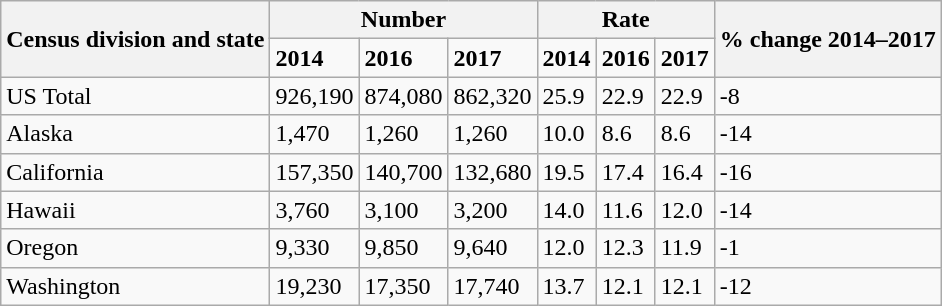<table class="wikitable">
<tr>
<th rowspan="2">Census division and state</th>
<th colspan="3">Number</th>
<th colspan="3">Rate</th>
<th rowspan="2">% change 2014–2017</th>
</tr>
<tr>
<td><strong>2014</strong></td>
<td><strong>2016</strong></td>
<td><strong>2017</strong></td>
<td><strong>2014</strong></td>
<td><strong>2016</strong></td>
<td><strong>2017</strong></td>
</tr>
<tr>
<td>US Total</td>
<td>926,190</td>
<td>874,080</td>
<td>862,320</td>
<td>25.9</td>
<td>22.9</td>
<td>22.9</td>
<td>-8</td>
</tr>
<tr>
<td>Alaska</td>
<td>1,470</td>
<td>1,260</td>
<td>1,260</td>
<td>10.0</td>
<td>8.6</td>
<td>8.6</td>
<td>-14</td>
</tr>
<tr>
<td>California</td>
<td>157,350</td>
<td>140,700</td>
<td>132,680</td>
<td>19.5</td>
<td>17.4</td>
<td>16.4</td>
<td>-16</td>
</tr>
<tr>
<td>Hawaii</td>
<td>3,760</td>
<td>3,100</td>
<td>3,200</td>
<td>14.0</td>
<td>11.6</td>
<td>12.0</td>
<td>-14</td>
</tr>
<tr>
<td>Oregon</td>
<td>9,330</td>
<td>9,850</td>
<td>9,640</td>
<td>12.0</td>
<td>12.3</td>
<td>11.9</td>
<td>-1</td>
</tr>
<tr>
<td>Washington</td>
<td>19,230</td>
<td>17,350</td>
<td>17,740</td>
<td>13.7</td>
<td>12.1</td>
<td>12.1</td>
<td>-12</td>
</tr>
</table>
